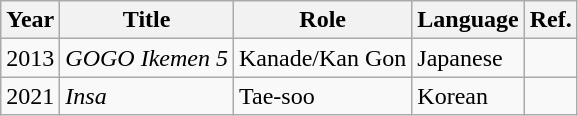<table class="wikitable">
<tr>
<th>Year</th>
<th>Title</th>
<th>Role</th>
<th>Language</th>
<th>Ref.</th>
</tr>
<tr>
<td>2013</td>
<td><em>GOGO Ikemen 5</em></td>
<td>Kanade/Kan Gon</td>
<td>Japanese</td>
<td></td>
</tr>
<tr>
<td>2021</td>
<td><em>Insa</em></td>
<td>Tae-soo</td>
<td>Korean</td>
<td></td>
</tr>
</table>
